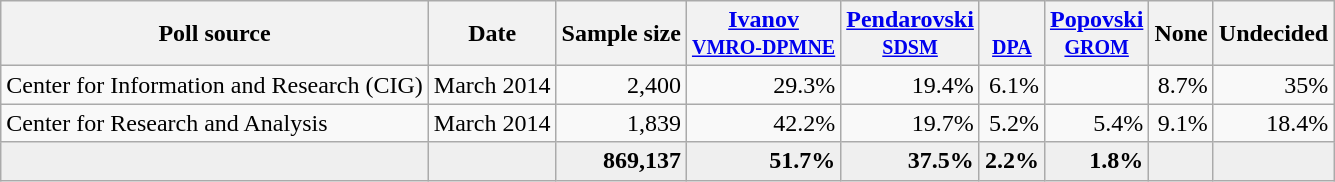<table class=wikitable style=text-align:right>
<tr>
<th>Poll source</th>
<th>Date</th>
<th>Sample size</th>
<th><a href='#'>Ivanov</a><br><small><a href='#'>VMRO-DPMNE</a></small></th>
<th><a href='#'>Pendarovski</a><br><small><a href='#'>SDSM</a></small></th>
<th><br><small><a href='#'>DPA</a></small></th>
<th><a href='#'>Popovski</a><br><small><a href='#'>GROM</a></small></th>
<th>None</th>
<th>Undecided</th>
</tr>
<tr>
<td align=left>Center for Information and Research (CIG)</td>
<td>March 2014</td>
<td>2,400</td>
<td>29.3%</td>
<td>19.4%</td>
<td>6.1%</td>
<td></td>
<td>8.7%</td>
<td>35%</td>
</tr>
<tr>
<td align=left>Center for Research and Analysis</td>
<td>March 2014</td>
<td>1,839</td>
<td>42.2%</td>
<td>19.7%</td>
<td>5.2%</td>
<td>5.4%</td>
<td>9.1%</td>
<td>18.4%</td>
</tr>
<tr style="background:#EFEFEF; font-weight:bold;">
<td></td>
<td></td>
<td>869,137</td>
<td>51.7%</td>
<td>37.5%</td>
<td>2.2%</td>
<td>1.8%</td>
<td></td>
<td></td>
</tr>
</table>
